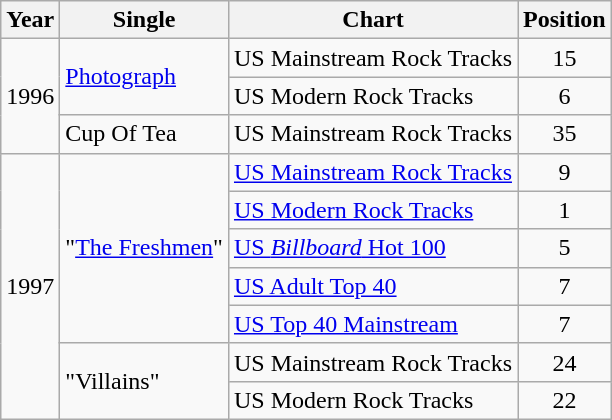<table class="wikitable">
<tr>
<th>Year</th>
<th>Single</th>
<th>Chart</th>
<th>Position</th>
</tr>
<tr>
<td rowspan="3">1996</td>
<td rowspan="2"><a href='#'>Photograph</a></td>
<td>US Mainstream Rock Tracks</td>
<td align="center">15</td>
</tr>
<tr>
<td>US Modern Rock Tracks</td>
<td align="center">6</td>
</tr>
<tr>
<td rowspan="1">Cup Of Tea</td>
<td>US Mainstream Rock Tracks</td>
<td align="center">35</td>
</tr>
<tr>
<td rowspan="8">1997</td>
<td rowspan="5">"<a href='#'>The Freshmen</a>"</td>
<td><a href='#'>US Mainstream Rock Tracks</a></td>
<td align="center">9</td>
</tr>
<tr>
<td><a href='#'>US Modern Rock Tracks</a></td>
<td align="center">1</td>
</tr>
<tr>
<td><a href='#'>US <em>Billboard</em> Hot 100</a></td>
<td align="center">5</td>
</tr>
<tr>
<td><a href='#'>US Adult Top 40</a></td>
<td align="center">7</td>
</tr>
<tr>
<td><a href='#'>US Top 40 Mainstream</a></td>
<td align="center">7</td>
</tr>
<tr>
<td rowspan="2">"Villains"</td>
<td>US Mainstream Rock Tracks</td>
<td align="center">24</td>
</tr>
<tr>
<td>US Modern Rock Tracks</td>
<td align="center">22</td>
</tr>
</table>
